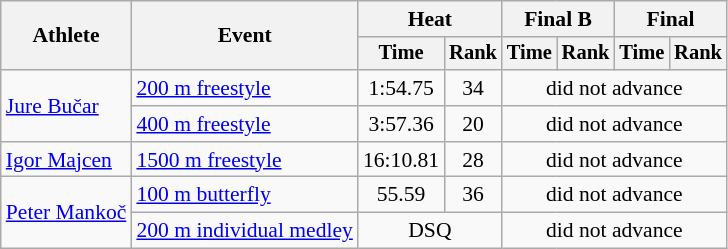<table class=wikitable style="font-size:90%">
<tr>
<th rowspan="2">Athlete</th>
<th rowspan="2">Event</th>
<th colspan="2">Heat</th>
<th colspan="2">Final B</th>
<th colspan="2">Final</th>
</tr>
<tr style="font-size:95%">
<th>Time</th>
<th>Rank</th>
<th>Time</th>
<th>Rank</th>
<th>Time</th>
<th>Rank</th>
</tr>
<tr align=center>
<td align=left rowspan=2><a href='#'>Jure Bučar</a></td>
<td align=left><a href='#'>200 m freestyle</a></td>
<td>1:54.75</td>
<td>34</td>
<td colspan=4>did not advance</td>
</tr>
<tr align=center>
<td align=left><a href='#'>400 m freestyle</a></td>
<td>3:57.36</td>
<td>20</td>
<td colspan=4>did not advance</td>
</tr>
<tr align=center>
<td align=left rowspan=1><a href='#'>Igor Majcen</a></td>
<td align=left><a href='#'>1500 m freestyle</a></td>
<td>16:10.81</td>
<td>28</td>
<td colspan=4>did not advance</td>
</tr>
<tr align=center>
<td align=left rowspan=2><a href='#'>Peter Mankoč</a></td>
<td align=left><a href='#'>100 m butterfly</a></td>
<td>55.59</td>
<td>36</td>
<td colspan=4>did not advance</td>
</tr>
<tr align=center>
<td align=left><a href='#'>200 m individual medley</a></td>
<td colspan=2>DSQ</td>
<td colspan=4>did not advance</td>
</tr>
</table>
